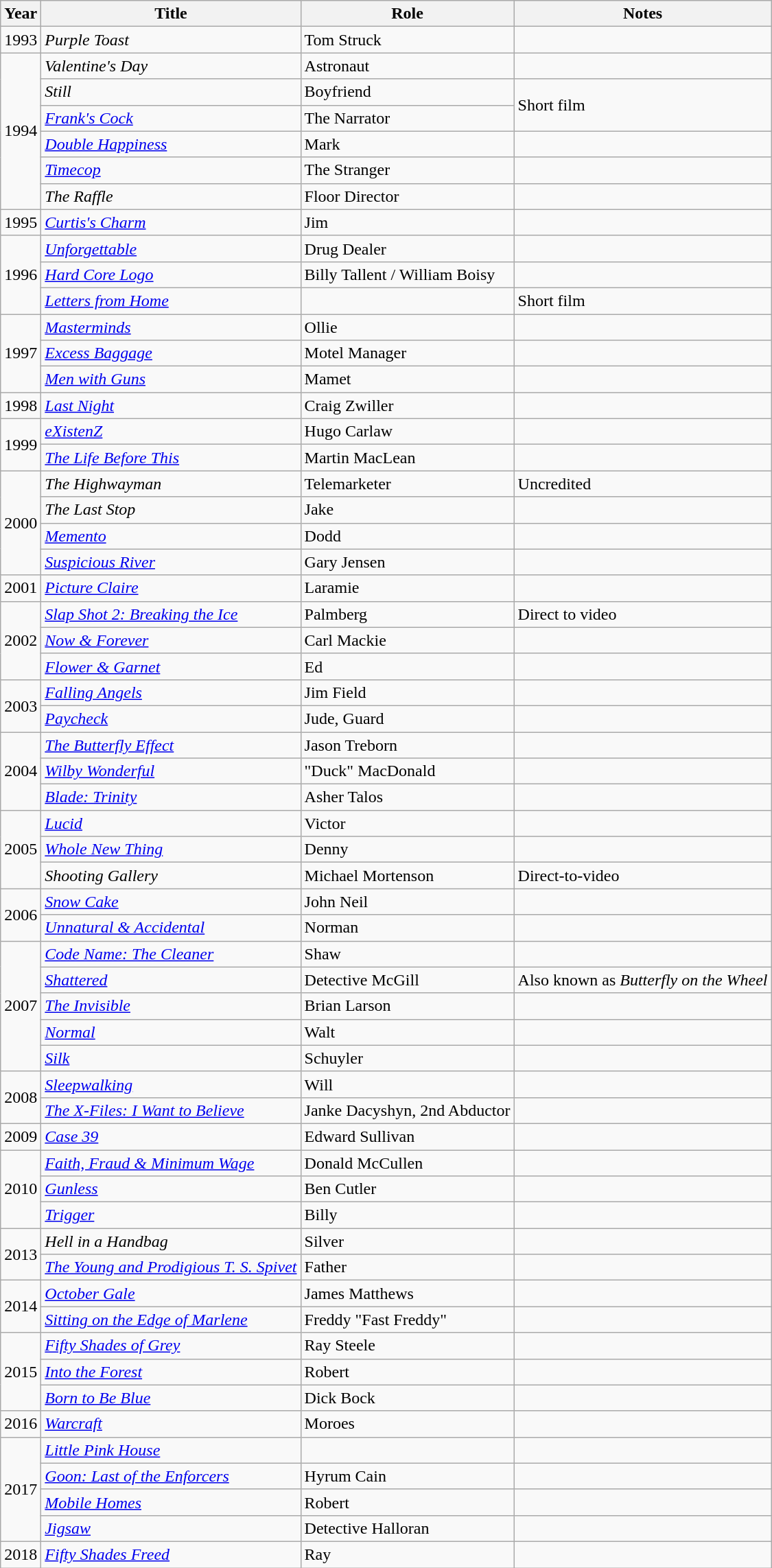<table class="wikitable sortable">
<tr>
<th scope="col">Year</th>
<th scope="col">Title</th>
<th scope="col">Role</th>
<th scope="col" class="unsortable">Notes</th>
</tr>
<tr>
<td>1993</td>
<td><em>Purple Toast</em></td>
<td>Tom Struck</td>
<td></td>
</tr>
<tr>
<td rowspan="6">1994</td>
<td><em>Valentine's Day</em></td>
<td>Astronaut</td>
<td></td>
</tr>
<tr>
<td><em>Still</em></td>
<td>Boyfriend</td>
<td rowspan="2">Short film</td>
</tr>
<tr>
<td><em><a href='#'>Frank's Cock</a></em></td>
<td>The Narrator</td>
</tr>
<tr>
<td><em><a href='#'>Double Happiness</a></em></td>
<td>Mark</td>
<td></td>
</tr>
<tr>
<td><em><a href='#'>Timecop</a></em></td>
<td>The Stranger</td>
<td></td>
</tr>
<tr>
<td data-sort-value="Raffle, The"><em>The Raffle</em></td>
<td>Floor Director</td>
<td></td>
</tr>
<tr>
<td>1995</td>
<td><em><a href='#'>Curtis's Charm</a></em></td>
<td>Jim</td>
<td></td>
</tr>
<tr>
<td rowspan="3">1996</td>
<td><em><a href='#'>Unforgettable</a></em></td>
<td>Drug Dealer</td>
<td></td>
</tr>
<tr>
<td><em><a href='#'>Hard Core Logo</a></em></td>
<td>Billy Tallent / William Boisy</td>
<td></td>
</tr>
<tr>
<td><em><a href='#'>Letters from Home</a></em></td>
<td></td>
<td>Short film</td>
</tr>
<tr>
<td rowspan="3">1997</td>
<td><em><a href='#'>Masterminds</a></em></td>
<td>Ollie</td>
<td></td>
</tr>
<tr>
<td><em><a href='#'>Excess Baggage</a></em></td>
<td>Motel Manager</td>
<td></td>
</tr>
<tr>
<td><em><a href='#'>Men with Guns</a></em></td>
<td>Mamet</td>
<td></td>
</tr>
<tr>
<td>1998</td>
<td><em><a href='#'>Last Night</a></em></td>
<td>Craig Zwiller</td>
<td></td>
</tr>
<tr>
<td rowspan="2">1999</td>
<td><em><a href='#'>eXistenZ</a></em></td>
<td>Hugo Carlaw</td>
<td></td>
</tr>
<tr>
<td data-sort-value="Life Before This, The"><em><a href='#'>The Life Before This</a></em></td>
<td>Martin MacLean</td>
<td></td>
</tr>
<tr>
<td rowspan="4">2000</td>
<td data-sort-value="Highwayman, The"><em>The Highwayman</em></td>
<td>Telemarketer</td>
<td>Uncredited</td>
</tr>
<tr>
<td data-sort-value="Last Stop, The"><em>The Last Stop</em></td>
<td>Jake</td>
<td></td>
</tr>
<tr>
<td><em><a href='#'>Memento</a></em></td>
<td>Dodd</td>
<td></td>
</tr>
<tr>
<td><em><a href='#'>Suspicious River</a></em></td>
<td>Gary Jensen</td>
<td></td>
</tr>
<tr>
<td>2001</td>
<td><em><a href='#'>Picture Claire</a></em></td>
<td>Laramie</td>
<td></td>
</tr>
<tr>
<td rowspan="3">2002</td>
<td><em><a href='#'>Slap Shot 2: Breaking the Ice</a></em></td>
<td>Palmberg</td>
<td>Direct to video</td>
</tr>
<tr>
<td><em><a href='#'>Now & Forever</a></em></td>
<td>Carl Mackie</td>
<td></td>
</tr>
<tr>
<td><em><a href='#'>Flower & Garnet</a></em></td>
<td>Ed</td>
<td></td>
</tr>
<tr>
<td rowspan="2">2003</td>
<td><em><a href='#'>Falling Angels</a></em></td>
<td>Jim Field</td>
<td></td>
</tr>
<tr>
<td><em><a href='#'>Paycheck</a></em></td>
<td>Jude, Guard</td>
<td></td>
</tr>
<tr>
<td rowspan="3">2004</td>
<td data-sort-value="Butterfly Effect, The"><em><a href='#'>The Butterfly Effect</a></em></td>
<td>Jason Treborn</td>
<td></td>
</tr>
<tr>
<td><em><a href='#'>Wilby Wonderful</a></em></td>
<td>"Duck" MacDonald</td>
<td></td>
</tr>
<tr>
<td><em><a href='#'>Blade: Trinity</a></em></td>
<td>Asher Talos</td>
<td></td>
</tr>
<tr>
<td rowspan="3">2005</td>
<td><em><a href='#'>Lucid</a></em></td>
<td>Victor</td>
<td></td>
</tr>
<tr>
<td><em><a href='#'>Whole New Thing</a></em></td>
<td>Denny</td>
<td></td>
</tr>
<tr>
<td><em>Shooting Gallery</em></td>
<td>Michael Mortenson</td>
<td>Direct-to-video</td>
</tr>
<tr>
<td rowspan="2">2006</td>
<td><em><a href='#'>Snow Cake</a></em></td>
<td>John Neil</td>
<td></td>
</tr>
<tr>
<td><em><a href='#'>Unnatural & Accidental</a></em></td>
<td>Norman</td>
<td></td>
</tr>
<tr>
<td rowspan="5">2007</td>
<td><em><a href='#'>Code Name: The Cleaner</a></em></td>
<td>Shaw</td>
<td></td>
</tr>
<tr>
<td><em><a href='#'>Shattered</a></em></td>
<td>Detective McGill</td>
<td>Also known as <em>Butterfly on the Wheel</em></td>
</tr>
<tr>
<td data-sort-value="Invisible, The"><em><a href='#'>The Invisible</a></em></td>
<td>Brian Larson</td>
<td></td>
</tr>
<tr>
<td><em><a href='#'>Normal</a></em></td>
<td>Walt</td>
<td></td>
</tr>
<tr>
<td><em><a href='#'>Silk</a></em></td>
<td>Schuyler</td>
<td></td>
</tr>
<tr>
<td rowspan="2">2008</td>
<td><em><a href='#'>Sleepwalking</a></em></td>
<td>Will</td>
<td></td>
</tr>
<tr>
<td data-sort-value="X-Files: I Want to Believe, The"><em><a href='#'>The X-Files: I Want to Believe</a></em></td>
<td>Janke Dacyshyn, 2nd Abductor</td>
<td></td>
</tr>
<tr>
<td>2009</td>
<td><em><a href='#'>Case 39</a></em></td>
<td>Edward Sullivan</td>
<td></td>
</tr>
<tr>
<td rowspan="3">2010</td>
<td><em><a href='#'>Faith, Fraud & Minimum Wage</a></em></td>
<td>Donald McCullen</td>
<td></td>
</tr>
<tr>
<td><em><a href='#'>Gunless</a></em></td>
<td>Ben Cutler</td>
<td></td>
</tr>
<tr>
<td><em><a href='#'>Trigger</a></em></td>
<td>Billy</td>
<td></td>
</tr>
<tr>
<td rowspan="2">2013</td>
<td><em>Hell in a Handbag</em></td>
<td>Silver</td>
<td></td>
</tr>
<tr>
<td data-sort-value="Young and Prodigious T. S. Spivet, The"><em><a href='#'>The Young and Prodigious T. S. Spivet</a></em></td>
<td>Father</td>
<td></td>
</tr>
<tr>
<td rowspan="2">2014</td>
<td><em><a href='#'>October Gale</a></em></td>
<td>James Matthews</td>
<td></td>
</tr>
<tr>
<td><em><a href='#'>Sitting on the Edge of Marlene</a></em></td>
<td>Freddy "Fast Freddy"</td>
<td></td>
</tr>
<tr>
<td rowspan="3">2015</td>
<td><em><a href='#'>Fifty Shades of Grey</a></em></td>
<td>Ray Steele</td>
<td></td>
</tr>
<tr>
<td><em><a href='#'>Into the Forest</a></em></td>
<td>Robert</td>
<td></td>
</tr>
<tr>
<td><em><a href='#'>Born to Be Blue</a></em></td>
<td>Dick Bock</td>
<td></td>
</tr>
<tr>
<td>2016</td>
<td><em><a href='#'>Warcraft</a></em></td>
<td>Moroes</td>
<td></td>
</tr>
<tr>
<td rowspan="4">2017</td>
<td><em><a href='#'>Little Pink House</a></em></td>
<td></td>
<td></td>
</tr>
<tr>
<td><em><a href='#'>Goon: Last of the Enforcers</a></em></td>
<td>Hyrum Cain</td>
<td></td>
</tr>
<tr>
<td><em><a href='#'>Mobile Homes</a></em></td>
<td>Robert</td>
<td></td>
</tr>
<tr>
<td><em><a href='#'>Jigsaw</a></em></td>
<td>Detective Halloran</td>
<td></td>
</tr>
<tr>
<td>2018</td>
<td><em><a href='#'>Fifty Shades Freed</a></em></td>
<td>Ray</td>
<td></td>
</tr>
</table>
